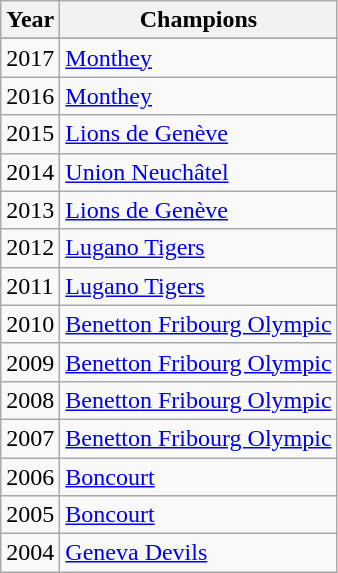<table class="wikitable">
<tr>
<th>Year</th>
<th>Champions</th>
</tr>
<tr>
</tr>
<tr>
<td>2017</td>
<td><a href='#'>Monthey</a></td>
</tr>
<tr>
<td>2016</td>
<td><a href='#'>Monthey</a></td>
</tr>
<tr>
<td>2015</td>
<td><a href='#'>Lions de Genève</a></td>
</tr>
<tr>
<td>2014</td>
<td><a href='#'>Union Neuchâtel</a></td>
</tr>
<tr>
<td>2013</td>
<td><a href='#'>Lions de Genève</a></td>
</tr>
<tr>
<td>2012</td>
<td><a href='#'>Lugano Tigers</a></td>
</tr>
<tr>
<td>2011</td>
<td><a href='#'>Lugano Tigers</a></td>
</tr>
<tr>
<td>2010</td>
<td><a href='#'>Benetton Fribourg Olympic</a></td>
</tr>
<tr>
<td>2009</td>
<td><a href='#'>Benetton Fribourg Olympic</a></td>
</tr>
<tr>
<td>2008</td>
<td><a href='#'>Benetton Fribourg Olympic</a></td>
</tr>
<tr>
<td>2007</td>
<td><a href='#'>Benetton Fribourg Olympic</a></td>
</tr>
<tr>
<td>2006</td>
<td><a href='#'>Boncourt</a></td>
</tr>
<tr>
<td>2005</td>
<td><a href='#'>Boncourt</a></td>
</tr>
<tr>
<td>2004</td>
<td><a href='#'>Geneva Devils</a></td>
</tr>
</table>
